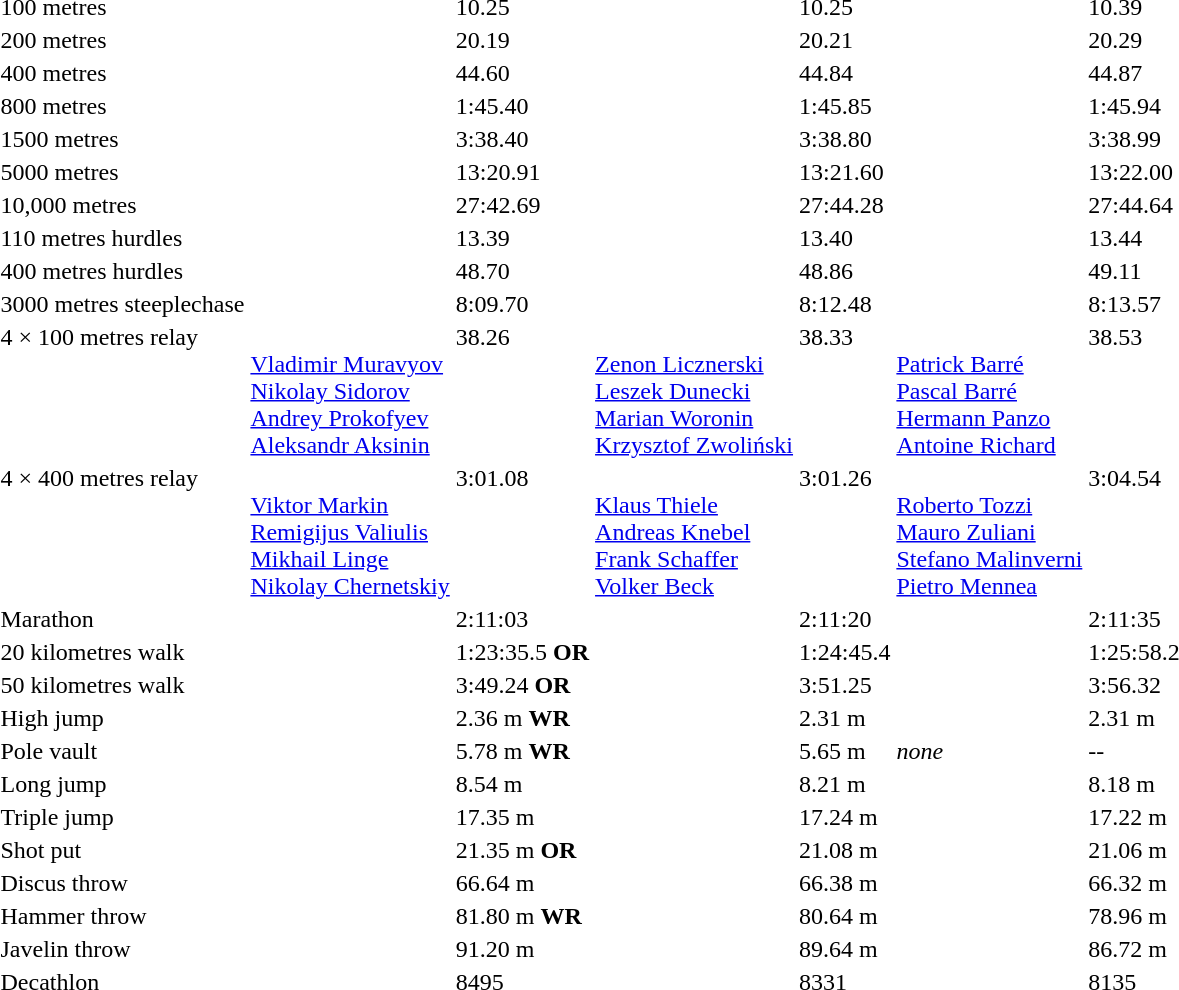<table>
<tr>
<td>100 metres<br></td>
<td></td>
<td>10.25</td>
<td></td>
<td>10.25</td>
<td></td>
<td>10.39</td>
</tr>
<tr>
<td>200 metres<br></td>
<td></td>
<td>20.19</td>
<td></td>
<td>20.21</td>
<td></td>
<td>20.29</td>
</tr>
<tr>
<td>400 metres<br></td>
<td></td>
<td>44.60</td>
<td></td>
<td>44.84</td>
<td></td>
<td>44.87</td>
</tr>
<tr>
<td>800 metres<br></td>
<td></td>
<td>1:45.40</td>
<td></td>
<td>1:45.85</td>
<td></td>
<td>1:45.94</td>
</tr>
<tr>
<td>1500 metres<br></td>
<td></td>
<td>3:38.40</td>
<td></td>
<td>3:38.80</td>
<td></td>
<td>3:38.99</td>
</tr>
<tr>
<td>5000 metres<br></td>
<td></td>
<td>13:20.91</td>
<td></td>
<td>13:21.60</td>
<td></td>
<td>13:22.00</td>
</tr>
<tr>
<td>10,000 metres<br></td>
<td></td>
<td>27:42.69</td>
<td></td>
<td>27:44.28</td>
<td></td>
<td>27:44.64</td>
</tr>
<tr>
<td>110 metres hurdles<br></td>
<td></td>
<td>13.39</td>
<td></td>
<td>13.40</td>
<td></td>
<td>13.44</td>
</tr>
<tr>
<td>400 metres hurdles<br></td>
<td></td>
<td>48.70</td>
<td></td>
<td>48.86</td>
<td></td>
<td>49.11</td>
</tr>
<tr valign="top">
<td>3000 metres steeplechase<br></td>
<td></td>
<td>8:09.70</td>
<td></td>
<td>8:12.48</td>
<td></td>
<td>8:13.57</td>
</tr>
<tr valign="top">
<td>4 × 100 metres relay<br></td>
<td><br><a href='#'>Vladimir Muravyov</a><br><a href='#'>Nikolay Sidorov</a><br><a href='#'>Andrey Prokofyev</a><br><a href='#'>Aleksandr Aksinin</a></td>
<td>38.26</td>
<td><br><a href='#'>Zenon Licznerski</a><br><a href='#'>Leszek Dunecki</a><br><a href='#'>Marian Woronin</a><br><a href='#'>Krzysztof Zwoliński</a></td>
<td>38.33</td>
<td><br><a href='#'>Patrick Barré</a><br><a href='#'>Pascal Barré</a><br><a href='#'>Hermann Panzo</a><br><a href='#'>Antoine Richard</a></td>
<td>38.53</td>
</tr>
<tr valign="top">
<td>4 × 400 metres relay<br></td>
<td><br><a href='#'>Viktor Markin</a><br><a href='#'>Remigijus Valiulis</a><br><a href='#'>Mikhail Linge</a><br><a href='#'>Nikolay Chernetskiy</a></td>
<td>3:01.08</td>
<td><br><a href='#'>Klaus Thiele</a><br><a href='#'>Andreas Knebel</a><br><a href='#'>Frank Schaffer</a><br><a href='#'>Volker Beck</a></td>
<td>3:01.26</td>
<td><br><a href='#'>Roberto Tozzi</a><br><a href='#'>Mauro Zuliani</a><br><a href='#'>Stefano Malinverni</a><br><a href='#'>Pietro Mennea</a></td>
<td>3:04.54</td>
</tr>
<tr>
<td>Marathon<br></td>
<td></td>
<td>2:11:03</td>
<td></td>
<td>2:11:20</td>
<td></td>
<td>2:11:35</td>
</tr>
<tr>
<td>20 kilometres walk<br></td>
<td></td>
<td>1:23:35.5 <strong>OR</strong></td>
<td></td>
<td>1:24:45.4</td>
<td></td>
<td>1:25:58.2</td>
</tr>
<tr>
<td>50 kilometres walk<br></td>
<td></td>
<td>3:49.24 <strong>OR</strong></td>
<td></td>
<td>3:51.25</td>
<td></td>
<td>3:56.32</td>
</tr>
<tr>
<td>High jump<br></td>
<td></td>
<td>2.36 m <strong>WR</strong></td>
<td></td>
<td>2.31 m</td>
<td></td>
<td>2.31 m</td>
</tr>
<tr>
<td>Pole vault<br></td>
<td></td>
<td>5.78 m <strong>WR</strong></td>
<td> <br></td>
<td>5.65 m</td>
<td><em>none</em></td>
<td>--</td>
</tr>
<tr>
<td>Long jump<br></td>
<td></td>
<td>8.54 m</td>
<td></td>
<td>8.21 m</td>
<td></td>
<td>8.18 m</td>
</tr>
<tr>
<td>Triple jump<br></td>
<td></td>
<td>17.35 m</td>
<td></td>
<td>17.24 m</td>
<td></td>
<td>17.22 m</td>
</tr>
<tr>
<td>Shot put<br></td>
<td></td>
<td>21.35 m <strong>OR</strong></td>
<td></td>
<td>21.08 m</td>
<td></td>
<td>21.06 m</td>
</tr>
<tr>
<td>Discus throw<br></td>
<td></td>
<td>66.64 m</td>
<td></td>
<td>66.38 m</td>
<td></td>
<td>66.32 m</td>
</tr>
<tr>
<td>Hammer throw<br></td>
<td></td>
<td>81.80 m <strong>WR</strong></td>
<td></td>
<td>80.64 m</td>
<td></td>
<td>78.96 m</td>
</tr>
<tr>
<td>Javelin throw<br></td>
<td></td>
<td>91.20 m</td>
<td></td>
<td>89.64 m</td>
<td></td>
<td>86.72 m</td>
</tr>
<tr>
<td>Decathlon<br></td>
<td></td>
<td>8495</td>
<td></td>
<td>8331</td>
<td></td>
<td>8135</td>
</tr>
</table>
